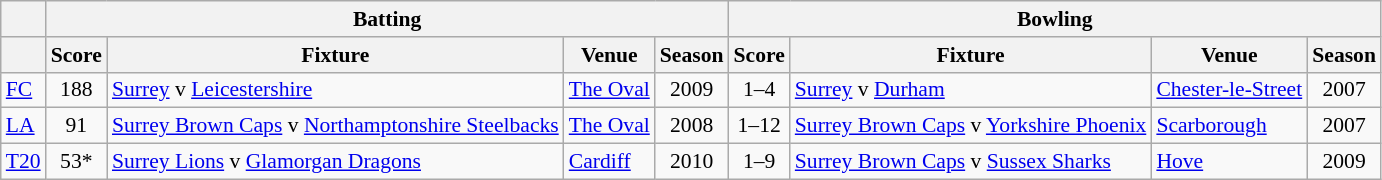<table class=wikitable style="font-size:90%">
<tr>
<th rowspan="1"></th>
<th colspan="4" rowspan="1">Batting</th>
<th colspan="4" rowspan="1">Bowling</th>
</tr>
<tr>
<th></th>
<th>Score</th>
<th>Fixture</th>
<th>Venue</th>
<th>Season</th>
<th>Score</th>
<th>Fixture</th>
<th>Venue</th>
<th>Season</th>
</tr>
<tr>
<td><a href='#'>FC</a></td>
<td align="center">188</td>
<td><a href='#'>Surrey</a> v <a href='#'>Leicestershire</a></td>
<td><a href='#'>The Oval</a></td>
<td align="center">2009</td>
<td align="center">1–4</td>
<td><a href='#'>Surrey</a> v <a href='#'>Durham</a></td>
<td><a href='#'>Chester-le-Street</a></td>
<td align="center">2007</td>
</tr>
<tr>
<td><a href='#'>LA</a></td>
<td align="center">91</td>
<td><a href='#'>Surrey Brown Caps</a> v <a href='#'>Northamptonshire Steelbacks</a></td>
<td><a href='#'>The Oval</a></td>
<td align="center">2008</td>
<td align="center">1–12</td>
<td><a href='#'>Surrey Brown Caps</a> v <a href='#'>Yorkshire Phoenix</a></td>
<td><a href='#'>Scarborough</a></td>
<td align="center">2007</td>
</tr>
<tr>
<td><a href='#'>T20</a></td>
<td align="center">53*</td>
<td><a href='#'>Surrey Lions</a> v <a href='#'>Glamorgan Dragons</a></td>
<td><a href='#'>Cardiff</a></td>
<td align="center">2010</td>
<td align="center">1–9</td>
<td><a href='#'>Surrey Brown Caps</a> v <a href='#'>Sussex Sharks</a></td>
<td><a href='#'>Hove</a></td>
<td align="center">2009</td>
</tr>
</table>
